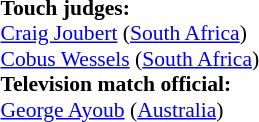<table width=100% style="font-size: 90%">
<tr>
<td><br><strong>Touch judges:</strong>
<br><a href='#'>Craig Joubert</a> (<a href='#'>South Africa</a>)
<br><a href='#'>Cobus Wessels</a> (<a href='#'>South Africa</a>)
<br><strong>Television match official:</strong>
<br><a href='#'>George Ayoub</a> (<a href='#'>Australia</a>)</td>
</tr>
</table>
